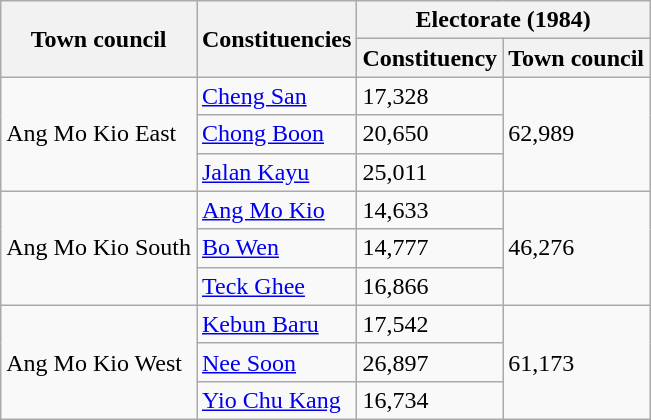<table class="wikitable sortable">
<tr>
<th rowspan="2">Town council</th>
<th rowspan="2">Constituencies</th>
<th colspan="2">Electorate (1984)</th>
</tr>
<tr>
<th>Constituency</th>
<th>Town council</th>
</tr>
<tr>
<td rowspan="3">Ang Mo Kio East</td>
<td><a href='#'>Cheng San</a></td>
<td>17,328</td>
<td rowspan="3">62,989</td>
</tr>
<tr>
<td><a href='#'>Chong Boon</a></td>
<td>20,650</td>
</tr>
<tr>
<td><a href='#'>Jalan Kayu</a></td>
<td>25,011</td>
</tr>
<tr>
<td rowspan="3">Ang Mo Kio South</td>
<td><a href='#'>Ang Mo Kio</a></td>
<td>14,633</td>
<td rowspan="3">46,276</td>
</tr>
<tr>
<td><a href='#'>Bo Wen</a></td>
<td>14,777</td>
</tr>
<tr>
<td><a href='#'>Teck Ghee</a></td>
<td>16,866</td>
</tr>
<tr>
<td rowspan="3">Ang Mo Kio West</td>
<td><a href='#'>Kebun Baru</a></td>
<td>17,542</td>
<td rowspan="3">61,173</td>
</tr>
<tr>
<td><a href='#'>Nee Soon</a></td>
<td>26,897</td>
</tr>
<tr>
<td><a href='#'>Yio Chu Kang</a></td>
<td>16,734</td>
</tr>
</table>
